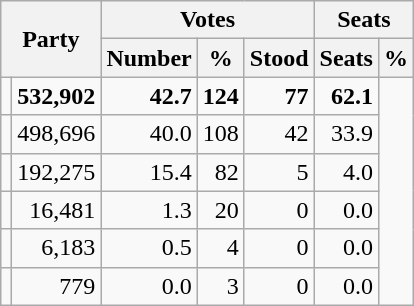<table class="wikitable sortable" style="text-align:right;" style="font-size:95%">
<tr>
<th style="vertical-align:center;" rowspan="2" colspan="2">Party</th>
<th style="text-align:center;" colspan="3">Votes</th>
<th style="text-align:center;" colspan="4">Seats</th>
</tr>
<tr style="text-align: right">
<th align=center>Number</th>
<th align=center>%</th>
<th align=center>Stood</th>
<th align=center>Seats</th>
<th align=center>%</th>
</tr>
<tr>
<td></td>
<td align="right"><strong>532,902</strong></td>
<td align="right"><strong>42.7</strong></td>
<td align="right"><strong>124</strong></td>
<td align="right"><strong>77</strong></td>
<td align="right"><strong>62.1</strong></td>
</tr>
<tr>
<td></td>
<td align="right">498,696</td>
<td align="right">40.0</td>
<td align="right">108</td>
<td align="right">42</td>
<td align="right">33.9</td>
</tr>
<tr>
<td></td>
<td align="right">192,275</td>
<td align="right">15.4</td>
<td align="right">82</td>
<td align="right">5</td>
<td align="right">4.0</td>
</tr>
<tr>
<td></td>
<td align="right">16,481</td>
<td align="right">1.3</td>
<td align="right">20</td>
<td align="right">0</td>
<td align="right">0.0</td>
</tr>
<tr>
<td></td>
<td align="right">6,183</td>
<td align="right">0.5</td>
<td align="right">4</td>
<td align="right">0</td>
<td align="right">0.0</td>
</tr>
<tr>
<td></td>
<td align="right">779</td>
<td align="right">0.0</td>
<td align="right">3</td>
<td align="right">0</td>
<td align="right">0.0</td>
</tr>
</table>
